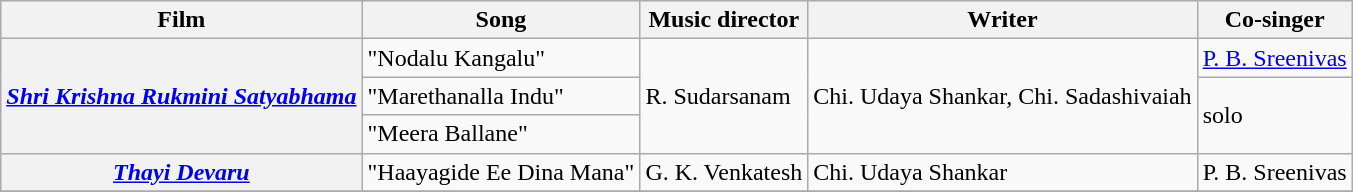<table class="wikitable sortable">
<tr>
<th>Film</th>
<th>Song</th>
<th>Music director</th>
<th>Writer</th>
<th>Co-singer</th>
</tr>
<tr>
<th Rowspan=3><em><a href='#'>Shri Krishna Rukmini Satyabhama</a></em></th>
<td>"Nodalu Kangalu"</td>
<td rowspan=3>R. Sudarsanam</td>
<td Rowspan=3>Chi. Udaya Shankar, Chi. Sadashivaiah</td>
<td><a href='#'>P. B. Sreenivas</a></td>
</tr>
<tr>
<td>"Marethanalla Indu"</td>
<td Rowspan=2>solo</td>
</tr>
<tr>
<td>"Meera Ballane"</td>
</tr>
<tr>
<th><em><a href='#'>Thayi Devaru</a></em></th>
<td>"Haayagide Ee Dina Mana"</td>
<td>G. K. Venkatesh</td>
<td>Chi. Udaya Shankar</td>
<td>P. B. Sreenivas</td>
</tr>
<tr>
</tr>
</table>
